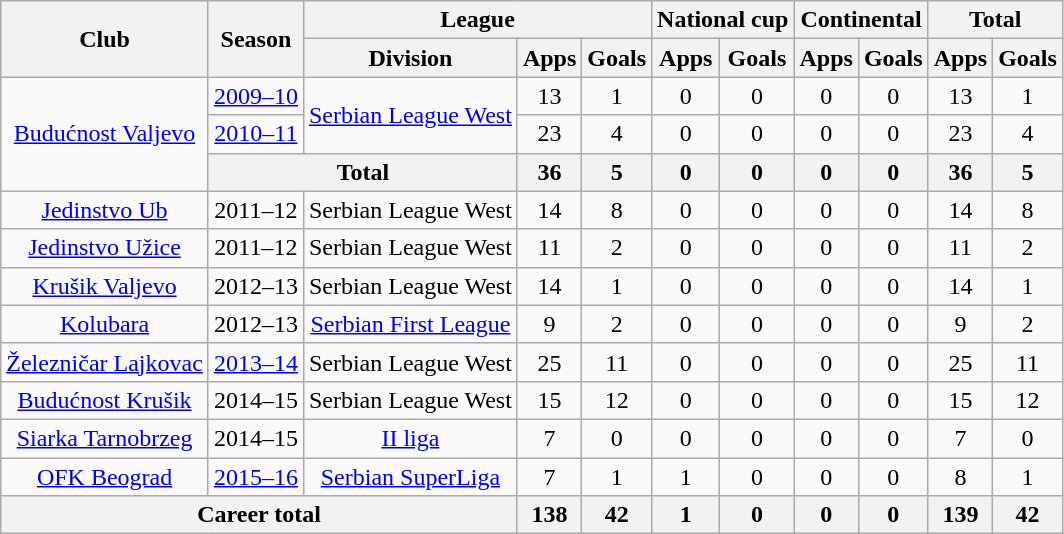<table class="wikitable" style="text-align:center">
<tr>
<th rowspan="2">Club</th>
<th rowspan="2">Season</th>
<th colspan="3">League</th>
<th colspan="2">National cup</th>
<th colspan="2">Continental</th>
<th colspan="2">Total</th>
</tr>
<tr>
<th>Division</th>
<th>Apps</th>
<th>Goals</th>
<th>Apps</th>
<th>Goals</th>
<th>Apps</th>
<th>Goals</th>
<th>Apps</th>
<th>Goals</th>
</tr>
<tr>
<td rowspan="3"><a href='#'>Budućnost Valjevo</a></td>
<td><a href='#'>2009–10</a></td>
<td rowspan="2"><a href='#'>Serbian League West</a></td>
<td>13</td>
<td>1</td>
<td>0</td>
<td>0</td>
<td>0</td>
<td>0</td>
<td>13</td>
<td>1</td>
</tr>
<tr>
<td><a href='#'>2010–11</a></td>
<td>23</td>
<td>4</td>
<td>0</td>
<td>0</td>
<td>0</td>
<td>0</td>
<td>23</td>
<td>4</td>
</tr>
<tr>
<th colspan="2">Total</th>
<th>36</th>
<th>5</th>
<th>0</th>
<th>0</th>
<th>0</th>
<th>0</th>
<th>36</th>
<th>5</th>
</tr>
<tr>
<td><a href='#'>Jedinstvo Ub</a></td>
<td>2011–12</td>
<td>Serbian League West</td>
<td>14</td>
<td>8</td>
<td>0</td>
<td>0</td>
<td>0</td>
<td>0</td>
<td>14</td>
<td>8</td>
</tr>
<tr>
<td><a href='#'>Jedinstvo Užice</a></td>
<td>2011–12</td>
<td>Serbian League West</td>
<td>11</td>
<td>2</td>
<td>0</td>
<td>0</td>
<td>0</td>
<td>0</td>
<td>11</td>
<td>2</td>
</tr>
<tr>
<td><a href='#'>Krušik Valjevo</a></td>
<td>2012–13</td>
<td>Serbian League West</td>
<td>14</td>
<td>1</td>
<td>0</td>
<td>0</td>
<td>0</td>
<td>0</td>
<td>14</td>
<td>1</td>
</tr>
<tr>
<td><a href='#'>Kolubara</a></td>
<td>2012–13</td>
<td><a href='#'>Serbian First League</a></td>
<td>9</td>
<td>2</td>
<td>0</td>
<td>0</td>
<td>0</td>
<td>0</td>
<td>9</td>
<td>2</td>
</tr>
<tr>
<td><a href='#'>Železničar Lajkovac</a></td>
<td><a href='#'>2013–14</a></td>
<td>Serbian League West</td>
<td>25</td>
<td>11</td>
<td>0</td>
<td>0</td>
<td>0</td>
<td>0</td>
<td>25</td>
<td>11</td>
</tr>
<tr>
<td><a href='#'>Budućnost Krušik</a></td>
<td>2014–15</td>
<td>Serbian League West</td>
<td>15</td>
<td>12</td>
<td>0</td>
<td>0</td>
<td>0</td>
<td>0</td>
<td>15</td>
<td>12</td>
</tr>
<tr>
<td><a href='#'>Siarka Tarnobrzeg</a></td>
<td>2014–15</td>
<td><a href='#'>II liga</a></td>
<td>7</td>
<td>0</td>
<td>0</td>
<td>0</td>
<td>0</td>
<td>0</td>
<td>7</td>
<td>0</td>
</tr>
<tr>
<td><a href='#'>OFK Beograd</a></td>
<td><a href='#'>2015–16</a></td>
<td><a href='#'>Serbian SuperLiga</a></td>
<td>7</td>
<td>1</td>
<td>1</td>
<td>0</td>
<td>0</td>
<td>0</td>
<td>8</td>
<td>1</td>
</tr>
<tr>
<th colspan="3">Career total</th>
<th>138</th>
<th>42</th>
<th>1</th>
<th>0</th>
<th>0</th>
<th>0</th>
<th>139</th>
<th>42</th>
</tr>
</table>
